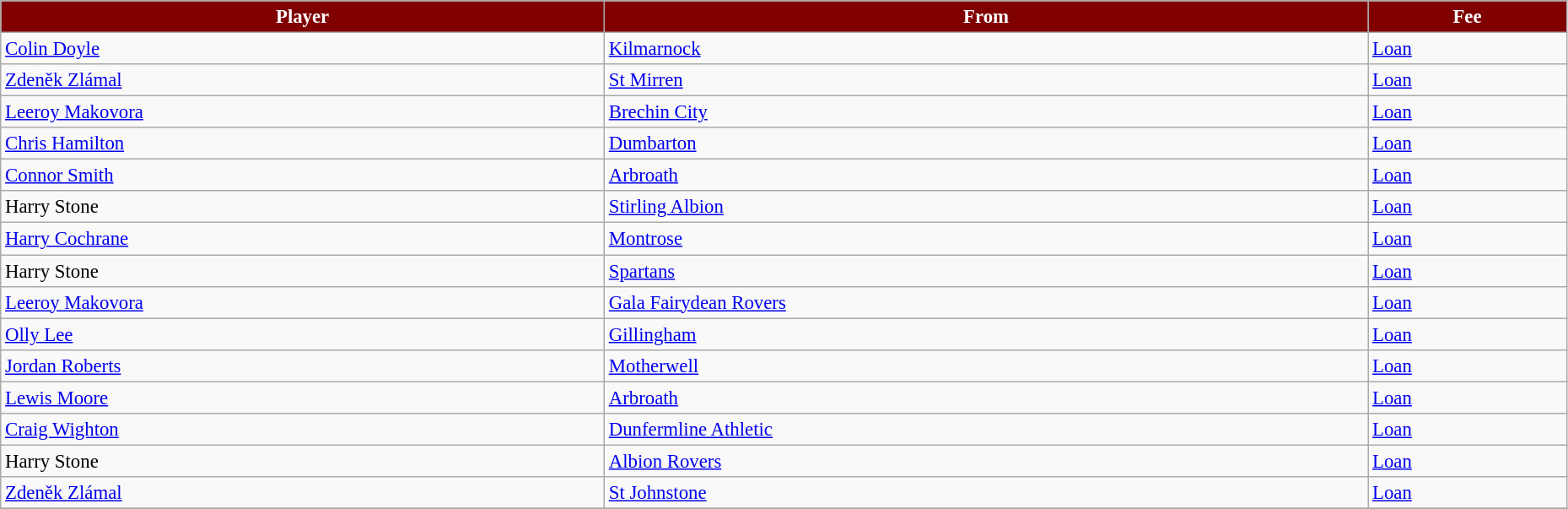<table class="wikitable" style="text-align:left; font-size:95%;width:98%;">
<tr>
<th style="background:maroon; color:white;">Player</th>
<th style="background:maroon; color:white;">From</th>
<th style="background:maroon; color:white;">Fee</th>
</tr>
<tr>
<td> <a href='#'>Colin Doyle</a></td>
<td> <a href='#'>Kilmarnock</a></td>
<td><a href='#'>Loan</a></td>
</tr>
<tr>
<td> <a href='#'>Zdeněk Zlámal</a></td>
<td> <a href='#'>St Mirren</a></td>
<td><a href='#'>Loan</a></td>
</tr>
<tr>
<td> <a href='#'>Leeroy Makovora</a></td>
<td> <a href='#'>Brechin City</a></td>
<td><a href='#'>Loan</a></td>
</tr>
<tr>
<td> <a href='#'>Chris Hamilton</a></td>
<td> <a href='#'>Dumbarton</a></td>
<td><a href='#'>Loan</a></td>
</tr>
<tr>
<td> <a href='#'>Connor Smith</a></td>
<td> <a href='#'>Arbroath</a></td>
<td><a href='#'>Loan</a></td>
</tr>
<tr>
<td> Harry Stone</td>
<td> <a href='#'>Stirling Albion</a></td>
<td><a href='#'>Loan</a></td>
</tr>
<tr>
<td> <a href='#'>Harry Cochrane</a></td>
<td> <a href='#'>Montrose</a></td>
<td><a href='#'>Loan</a></td>
</tr>
<tr>
<td> Harry Stone</td>
<td> <a href='#'>Spartans</a></td>
<td><a href='#'>Loan</a></td>
</tr>
<tr>
<td> <a href='#'>Leeroy Makovora</a></td>
<td> <a href='#'>Gala Fairydean Rovers</a></td>
<td><a href='#'>Loan</a></td>
</tr>
<tr>
<td> <a href='#'>Olly Lee</a></td>
<td> <a href='#'>Gillingham</a></td>
<td><a href='#'>Loan</a></td>
</tr>
<tr>
<td> <a href='#'>Jordan Roberts</a></td>
<td> <a href='#'>Motherwell</a></td>
<td><a href='#'>Loan</a></td>
</tr>
<tr>
<td> <a href='#'>Lewis Moore</a></td>
<td> <a href='#'>Arbroath</a></td>
<td><a href='#'>Loan</a></td>
</tr>
<tr>
<td> <a href='#'>Craig Wighton</a></td>
<td> <a href='#'>Dunfermline Athletic</a></td>
<td><a href='#'>Loan</a></td>
</tr>
<tr>
<td> Harry Stone</td>
<td> <a href='#'>Albion Rovers</a></td>
<td><a href='#'>Loan</a></td>
</tr>
<tr>
<td> <a href='#'>Zdeněk Zlámal</a></td>
<td> <a href='#'>St Johnstone</a></td>
<td><a href='#'>Loan</a></td>
</tr>
<tr>
</tr>
</table>
